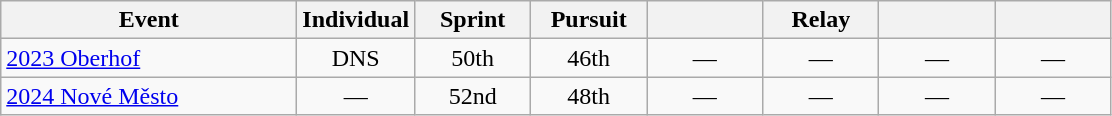<table class="wikitable" style="text-align: center;">
<tr ">
<th style="width:190px;">Event</th>
<th style="width:70px;">Individual</th>
<th style="width:70px;">Sprint</th>
<th style="width:70px;">Pursuit</th>
<th style="width:70px;"></th>
<th style="width:70px;">Relay</th>
<th style="width:70px;"></th>
<th style="width:70px;"></th>
</tr>
<tr>
<td align=left> <a href='#'>2023 Oberhof</a></td>
<td>DNS</td>
<td>50th</td>
<td>46th</td>
<td>—</td>
<td>—</td>
<td>—</td>
<td>—</td>
</tr>
<tr>
<td align=left> <a href='#'>2024 Nové Město</a></td>
<td>—</td>
<td>52nd</td>
<td>48th</td>
<td>—</td>
<td>—</td>
<td>—</td>
<td>—</td>
</tr>
</table>
